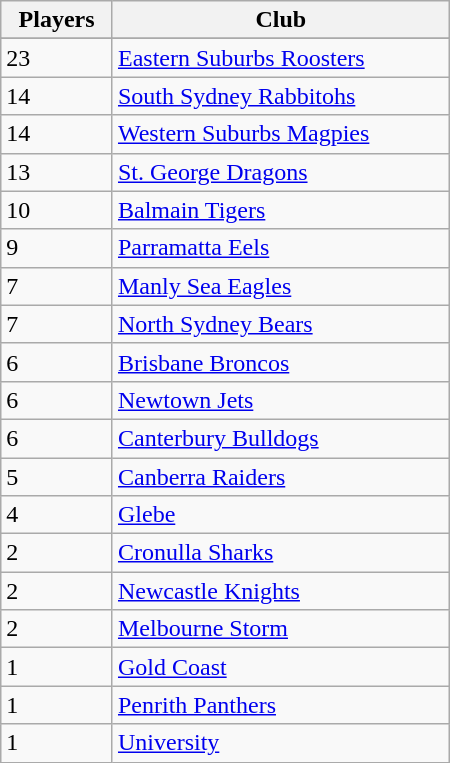<table class="wikitable" style="width:300px;">
<tr>
<th>Players</th>
<th>Club</th>
</tr>
<tr>
</tr>
<tr>
<td>23</td>
<td><a href='#'>Eastern Suburbs Roosters</a></td>
</tr>
<tr>
<td>14</td>
<td><a href='#'>South Sydney Rabbitohs</a></td>
</tr>
<tr>
<td>14</td>
<td><a href='#'>Western Suburbs Magpies</a></td>
</tr>
<tr>
<td>13</td>
<td><a href='#'>St. George Dragons</a></td>
</tr>
<tr>
<td>10</td>
<td><a href='#'>Balmain Tigers</a></td>
</tr>
<tr>
<td>9</td>
<td><a href='#'>Parramatta Eels</a></td>
</tr>
<tr>
<td>7</td>
<td><a href='#'>Manly Sea Eagles</a></td>
</tr>
<tr>
<td>7</td>
<td><a href='#'>North Sydney Bears</a></td>
</tr>
<tr>
<td>6</td>
<td><a href='#'>Brisbane Broncos</a></td>
</tr>
<tr>
<td>6</td>
<td><a href='#'>Newtown Jets</a></td>
</tr>
<tr>
<td>6</td>
<td><a href='#'>Canterbury Bulldogs</a></td>
</tr>
<tr>
<td>5</td>
<td><a href='#'>Canberra Raiders</a></td>
</tr>
<tr>
<td>4</td>
<td><a href='#'>Glebe</a></td>
</tr>
<tr>
<td>2</td>
<td><a href='#'>Cronulla Sharks</a></td>
</tr>
<tr>
<td>2</td>
<td><a href='#'>Newcastle Knights</a></td>
</tr>
<tr>
<td>2</td>
<td><a href='#'>Melbourne Storm</a></td>
</tr>
<tr>
<td>1</td>
<td><a href='#'>Gold Coast</a></td>
</tr>
<tr>
<td>1</td>
<td><a href='#'>Penrith Panthers</a></td>
</tr>
<tr>
<td>1</td>
<td><a href='#'>University</a></td>
</tr>
</table>
